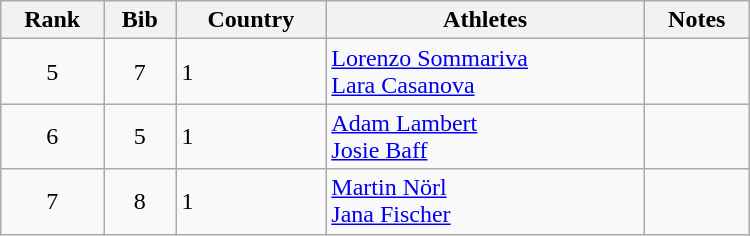<table class="wikitable" style="text-align:center; width:500px">
<tr>
<th>Rank</th>
<th>Bib</th>
<th>Country</th>
<th>Athletes</th>
<th>Notes</th>
</tr>
<tr>
<td>5</td>
<td>7</td>
<td align=left> 1</td>
<td align=left><a href='#'>Lorenzo Sommariva</a><br><a href='#'>Lara Casanova</a></td>
<td></td>
</tr>
<tr>
<td>6</td>
<td>5</td>
<td align=left> 1</td>
<td align=left><a href='#'>Adam Lambert</a><br><a href='#'>Josie Baff</a></td>
<td></td>
</tr>
<tr>
<td>7</td>
<td>8</td>
<td align=left> 1</td>
<td align=left><a href='#'>Martin Nörl</a><br><a href='#'>Jana Fischer</a></td>
<td></td>
</tr>
</table>
